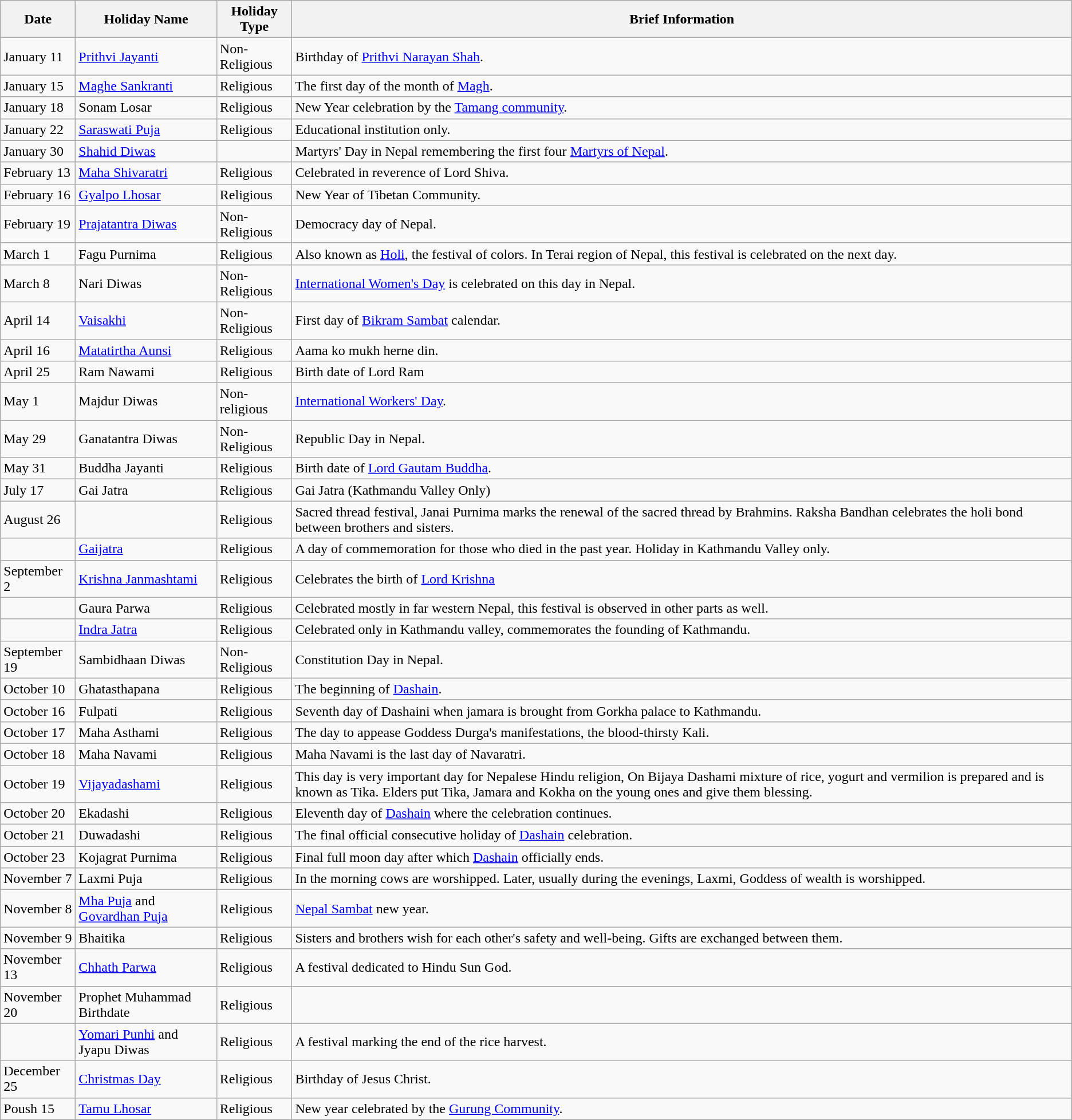<table class="wikitable sortable static-row-numbers static-row-header-text">
<tr style="background:#efefef;">
<th>Date</th>
<th>Holiday Name</th>
<th>Holiday Type</th>
<th>Brief Information</th>
</tr>
<tr>
<td>January 11</td>
<td><a href='#'>Prithvi Jayanti</a></td>
<td>Non-Religious</td>
<td>Birthday of <a href='#'>Prithvi Narayan Shah</a>.</td>
</tr>
<tr>
<td>January 15</td>
<td><a href='#'>Maghe Sankranti</a></td>
<td>Religious</td>
<td>The first day of the month of <a href='#'>Magh</a>.</td>
</tr>
<tr>
<td>January 18</td>
<td>Sonam Losar</td>
<td>Religious</td>
<td>New Year celebration by the <a href='#'>Tamang community</a>.</td>
</tr>
<tr>
<td>January 22</td>
<td><a href='#'>Saraswati Puja</a></td>
<td>Religious</td>
<td>Educational institution only.</td>
</tr>
<tr>
<td>January 30</td>
<td><a href='#'>Shahid Diwas</a></td>
<td></td>
<td>Martyrs' Day in Nepal remembering the first four <a href='#'>Martyrs of Nepal</a>.</td>
</tr>
<tr>
<td>February 13</td>
<td><a href='#'>Maha Shivaratri</a></td>
<td>Religious</td>
<td>Celebrated in reverence of Lord Shiva.</td>
</tr>
<tr>
<td>February 16</td>
<td><a href='#'>Gyalpo Lhosar</a></td>
<td>Religious</td>
<td>New Year of Tibetan Community.</td>
</tr>
<tr>
<td>February 19</td>
<td><a href='#'>Prajatantra Diwas</a></td>
<td>Non-Religious</td>
<td>Democracy day of Nepal.</td>
</tr>
<tr>
<td>March 1</td>
<td>Fagu Purnima</td>
<td>Religious</td>
<td>Also known as <a href='#'>Holi</a>, the festival of colors. In Terai region of Nepal, this festival is celebrated on the next day.</td>
</tr>
<tr>
<td>March 8</td>
<td>Nari Diwas</td>
<td>Non-Religious</td>
<td><a href='#'>International Women's Day</a> is celebrated on this day in Nepal.</td>
</tr>
<tr>
<td>April 14</td>
<td><a href='#'>Vaisakhi</a></td>
<td>Non-Religious</td>
<td>First day of <a href='#'>Bikram Sambat</a> calendar.</td>
</tr>
<tr>
<td>April 16</td>
<td><a href='#'>Matatirtha Aunsi</a></td>
<td>Religious</td>
<td>Aama ko mukh herne din.</td>
</tr>
<tr>
<td>April 25</td>
<td>Ram Nawami</td>
<td>Religious</td>
<td>Birth date of Lord Ram</td>
</tr>
<tr>
<td>May 1</td>
<td>Majdur Diwas</td>
<td>Non-religious</td>
<td><a href='#'>International Workers' Day</a>.</td>
</tr>
<tr>
<td>May 29</td>
<td>Ganatantra Diwas</td>
<td>Non-Religious</td>
<td>Republic Day in Nepal.</td>
</tr>
<tr>
<td>May 31</td>
<td>Buddha Jayanti</td>
<td>Religious</td>
<td>Birth date of <a href='#'>Lord Gautam Buddha</a>.</td>
</tr>
<tr>
<td>July 17</td>
<td>Gai Jatra</td>
<td>Religious</td>
<td>Gai Jatra (Kathmandu Valley Only)</td>
</tr>
<tr>
<td>August 26</td>
<td></td>
<td>Religious</td>
<td>Sacred thread festival, Janai Purnima marks the renewal of the sacred thread by Brahmins. Raksha Bandhan celebrates the holi bond between brothers and sisters.</td>
</tr>
<tr>
<td></td>
<td><a href='#'>Gaijatra</a></td>
<td>Religious</td>
<td>A day of commemoration for those who died in the past year. Holiday in Kathmandu Valley only.</td>
</tr>
<tr>
<td>September 2</td>
<td><a href='#'>Krishna Janmashtami</a></td>
<td>Religious</td>
<td>Celebrates the birth of <a href='#'>Lord Krishna</a></td>
</tr>
<tr>
<td></td>
<td>Gaura Parwa</td>
<td>Religious</td>
<td>Celebrated mostly in far western Nepal, this festival is observed in other parts as well.</td>
</tr>
<tr>
<td></td>
<td><a href='#'>Indra Jatra</a></td>
<td>Religious</td>
<td>Celebrated only in Kathmandu valley, commemorates the founding of Kathmandu.</td>
</tr>
<tr>
<td>September 19</td>
<td>Sambidhaan Diwas</td>
<td>Non-Religious</td>
<td>Constitution Day in Nepal.</td>
</tr>
<tr>
<td>October 10</td>
<td>Ghatasthapana</td>
<td>Religious</td>
<td>The beginning of <a href='#'>Dashain</a>.</td>
</tr>
<tr>
<td>October 16</td>
<td>Fulpati</td>
<td>Religious</td>
<td>Seventh day of Dashaini when jamara is brought from Gorkha palace to Kathmandu.</td>
</tr>
<tr>
<td>October 17</td>
<td>Maha Asthami</td>
<td>Religious</td>
<td>The day to appease Goddess Durga's manifestations, the blood-thirsty Kali.</td>
</tr>
<tr>
<td>October 18</td>
<td>Maha Navami</td>
<td>Religious</td>
<td>Maha Navami is the last day of Navaratri.</td>
</tr>
<tr>
<td>October 19</td>
<td><a href='#'>Vijayadashami</a></td>
<td>Religious</td>
<td>This day is very important day for Nepalese Hindu religion, On Bijaya Dashami mixture of rice, yogurt and vermilion is prepared and is known as Tika. Elders put Tika, Jamara and Kokha on the young ones and give them blessing.</td>
</tr>
<tr>
<td>October 20</td>
<td>Ekadashi</td>
<td>Religious</td>
<td>Eleventh day of <a href='#'>Dashain</a> where the celebration continues.</td>
</tr>
<tr>
<td>October 21</td>
<td>Duwadashi</td>
<td>Religious</td>
<td>The final official consecutive holiday of <a href='#'>Dashain</a> celebration.</td>
</tr>
<tr>
<td>October 23</td>
<td>Kojagrat Purnima</td>
<td>Religious</td>
<td>Final full moon day after which <a href='#'>Dashain</a> officially ends.</td>
</tr>
<tr>
<td>November 7</td>
<td>Laxmi Puja</td>
<td>Religious</td>
<td>In the morning cows are worshipped. Later, usually during the evenings, Laxmi, Goddess of wealth is worshipped.</td>
</tr>
<tr>
<td>November 8</td>
<td><a href='#'>Mha Puja</a> and  <a href='#'>Govardhan Puja</a></td>
<td>Religious</td>
<td><a href='#'>Nepal Sambat</a> new year.</td>
</tr>
<tr>
<td>November 9</td>
<td>Bhaitika</td>
<td>Religious</td>
<td>Sisters and brothers wish for each other's safety and well-being. Gifts are exchanged between them.</td>
</tr>
<tr>
<td>November 13</td>
<td><a href='#'>Chhath Parwa</a></td>
<td>Religious</td>
<td>A festival dedicated to Hindu Sun God.</td>
</tr>
<tr>
<td>November 20</td>
<td>Prophet Muhammad Birthdate</td>
<td>Religious</td>
<td></td>
</tr>
<tr>
<td></td>
<td><a href='#'>Yomari Punhi</a> and Jyapu Diwas</td>
<td>Religious</td>
<td>A festival marking the end of the rice harvest.</td>
</tr>
<tr>
<td>December 25</td>
<td><a href='#'>Christmas Day</a></td>
<td>Religious</td>
<td>Birthday of Jesus Christ.</td>
</tr>
<tr>
<td>Poush 15</td>
<td><a href='#'>Tamu Lhosar</a></td>
<td>Religious</td>
<td>New year celebrated by the <a href='#'>Gurung Community</a>.</td>
</tr>
</table>
